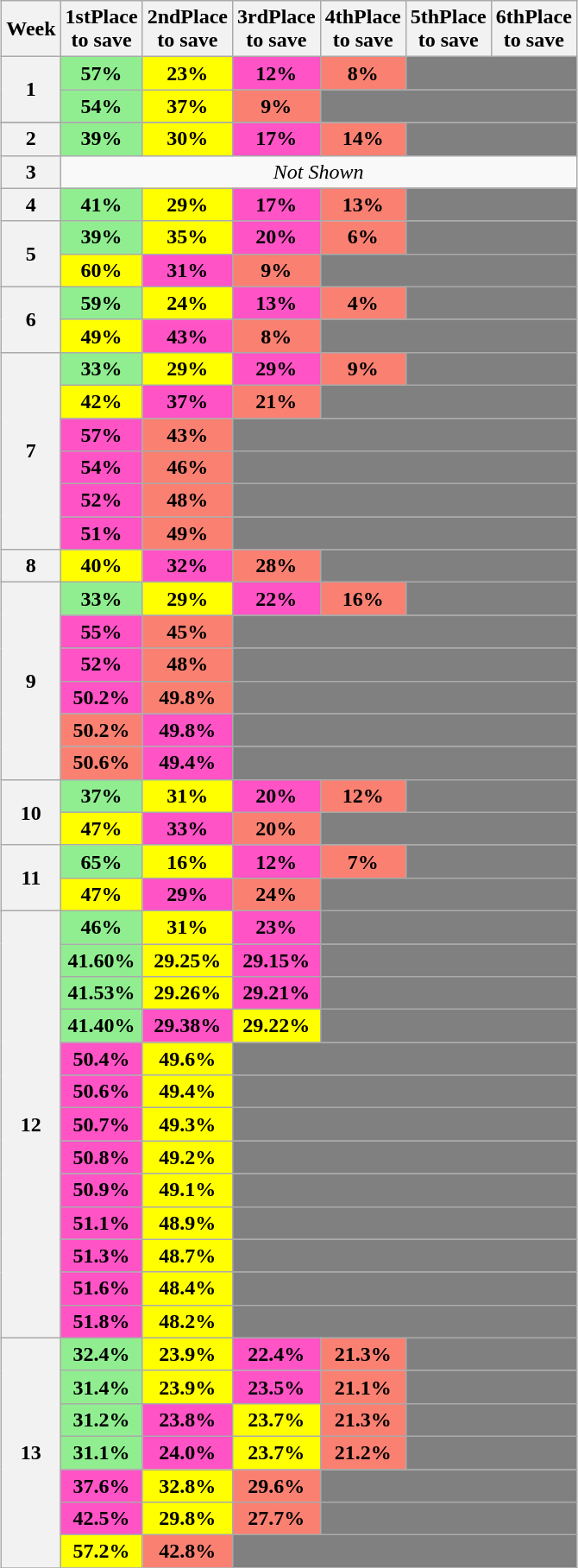<table class="wikitable" style="margin:1em auto; text-align:center">
<tr>
<th>Week</th>
<th>1stPlace<br>to save</th>
<th>2ndPlace<br>to save</th>
<th>3rdPlace<br>to save</th>
<th>4thPlace<br>to save</th>
<th>5thPlace<br>to save</th>
<th>6thPlace<br>to save</th>
</tr>
<tr>
<th rowspan="2">1</th>
<td style="background:lightgreen"><strong>57%</strong></td>
<td style="background:yellow"><strong>23%</strong></td>
<td style="background:#ff53c6"><strong>12%</strong></td>
<td style="background:#fa8072"><strong>8%</strong></td>
<td style="background:grey" colspan=2></td>
</tr>
<tr>
<td style="background:lightgreen"><strong>54%</strong></td>
<td style="background:yellow"><strong>37%</strong></td>
<td style="background:#fa8072"><strong>9%</strong></td>
<td style="background:grey" colspan=3></td>
</tr>
<tr>
</tr>
<tr>
<th rowspan="1">2</th>
<td style="background:lightgreen"><strong>39%</strong></td>
<td style="background:yellow"><strong>30%</strong></td>
<td style="background:#ff53c6"><strong>17%</strong></td>
<td style="background:#fa8072"><strong>14%</strong></td>
<td style="background:grey" colspan=2></td>
</tr>
<tr>
<th>3</th>
<td colspan=6><em>Not Shown</em></td>
</tr>
<tr>
<th rowspan="1">4</th>
<td style="background:lightgreen"><strong>41%</strong></td>
<td style="background:yellow"><strong>29%</strong></td>
<td style="background:#ff53c6"><strong>17%</strong></td>
<td style="background:#fa8072"><strong>13%</strong></td>
<td style="background:grey" colspan=2></td>
</tr>
<tr>
<th rowspan="2">5</th>
<td style="background:lightgreen"><strong>39%</strong></td>
<td style="background:yellow"><strong>35%</strong></td>
<td style="background:#ff53c6"><strong>20%</strong></td>
<td style="background:#fa8072"><strong>6%</strong></td>
<td style="background:grey" colspan=2></td>
</tr>
<tr>
<td style="background:yellow"><strong>60%</strong></td>
<td style="background:#ff53c6"><strong>31%</strong></td>
<td style="background:#fa8072"><strong>9%</strong></td>
<td style="background:grey" colspan=3></td>
</tr>
<tr>
<th rowspan="2">6</th>
<td style="background:lightgreen"><strong>59%</strong></td>
<td style="background:yellow"><strong>24%</strong></td>
<td style="background:#ff53c6"><strong>13%</strong></td>
<td style="background:#fa8072"><strong>4%</strong></td>
<td style="background:grey" colspan=2></td>
</tr>
<tr>
<td style="background:yellow"><strong>49%</strong></td>
<td style="background:#ff53c6"><strong>43%</strong></td>
<td style="background:#fa8072"><strong>8%</strong></td>
<td style="background:grey" colspan=3></td>
</tr>
<tr>
<th rowspan="6">7</th>
<td style="background:lightgreen"><strong>33%</strong></td>
<td style="background:yellow"><strong>29%</strong></td>
<td style="background:#ff53c6"><strong>29%</strong></td>
<td style="background:#fa8072"><strong>9%</strong></td>
<td style="background:grey" colspan=2></td>
</tr>
<tr>
<td style="background:yellow"><strong>42%</strong></td>
<td style="background:#ff53c6"><strong>37%</strong></td>
<td style="background:#fa8072"><strong>21%</strong></td>
<td style="background:grey" colspan=3></td>
</tr>
<tr>
<td style="background:#ff53c6"><strong>57%</strong></td>
<td style="background:#fa8072"><strong>43%</strong></td>
<td style="background:grey" colspan=4></td>
</tr>
<tr>
<td style="background:#ff53c6"><strong>54%</strong></td>
<td style="background:#fa8072"><strong>46%</strong></td>
<td style="background:grey" colspan=4></td>
</tr>
<tr>
<td style="background:#ff53c6"><strong>52%</strong></td>
<td style="background:#fa8072"><strong>48%</strong></td>
<td style="background:grey" colspan=4></td>
</tr>
<tr>
<td style="background:#ff53c6"><strong>51%</strong></td>
<td style="background:#fa8072"><strong>49%</strong></td>
<td style="background:grey" colspan=4></td>
</tr>
<tr>
<th rowspan="1">8</th>
<td style="background:yellow"><strong>40%</strong></td>
<td style="background:#ff53c6"><strong>32%</strong></td>
<td style="background:#fa8072"><strong>28%</strong></td>
<td style="background:grey" colspan=3></td>
</tr>
<tr>
<th rowspan="6">9</th>
<td style="background:lightgreen"><strong>33%</strong></td>
<td style="background:yellow"><strong>29%</strong></td>
<td style="background:#ff53c6"><strong>22%</strong></td>
<td style="background:#fa8072"><strong>16%</strong></td>
<td style="background:grey" colspan=2></td>
</tr>
<tr>
<td style="background:#ff53c6"><strong>55%</strong></td>
<td style="background:#fa8072"><strong>45%</strong></td>
<td style="background:grey" colspan=4></td>
</tr>
<tr>
<td style="background:#ff53c6"><strong>52%</strong></td>
<td style="background:#fa8072"><strong>48%</strong></td>
<td style="background:grey" colspan=4></td>
</tr>
<tr>
<td style="background:#ff53c6"><strong>50.2%</strong></td>
<td style="background:#fa8072"><strong>49.8%</strong></td>
<td style="background:grey" colspan=4></td>
</tr>
<tr>
<td style="background:#fa8072"><strong>50.2%</strong></td>
<td style="background:#ff53c6"><strong>49.8%</strong></td>
<td style="background:grey" colspan=4></td>
</tr>
<tr>
<td style="background:#fa8072"><strong>50.6%</strong></td>
<td style="background:#ff53c6"><strong>49.4%</strong></td>
<td style="background:grey" colspan=4></td>
</tr>
<tr>
<th rowspan="2">10</th>
<td style="background:lightgreen"><strong>37%</strong></td>
<td style="background:yellow"><strong>31%</strong></td>
<td style="background:#ff53c6"><strong>20%</strong></td>
<td style="background:#fa8072"><strong>12%</strong></td>
<td style="background:grey" colspan=2></td>
</tr>
<tr>
<td style="background:yellow"><strong>47%</strong></td>
<td style="background:#ff53c6"><strong>33%</strong></td>
<td style="background:#fa8072"><strong>20%</strong></td>
<td style="background:grey" colspan=3></td>
</tr>
<tr>
<th rowspan="2">11</th>
<td style="background:lightgreen"><strong>65%</strong></td>
<td style="background:yellow"><strong>16%</strong></td>
<td style="background:#ff53c6"><strong>12%</strong></td>
<td style="background:#fa8072"><strong>7%</strong></td>
<td style="background:grey" colspan=2></td>
</tr>
<tr>
<td style="background:yellow"><strong>47%</strong></td>
<td style="background:#ff53c6"><strong>29%</strong></td>
<td style="background:#fa8072"><strong>24%</strong></td>
<td style="background:grey" colspan=3></td>
</tr>
<tr>
<th rowspan="13">12</th>
<td style="background:lightgreen"><strong>46%</strong></td>
<td style="background:yellow"><strong>31%</strong></td>
<td style="background:#ff53c6"><strong>23%</strong></td>
<td style="background:grey" colspan=3></td>
</tr>
<tr>
<td style="background:lightgreen"><strong>41.60%</strong></td>
<td style="background:yellow"><strong>29.25%</strong></td>
<td style="background:#ff53c6"><strong>29.15%</strong></td>
<td style="background:grey" colspan=3></td>
</tr>
<tr>
<td style="background:lightgreen"><strong>41.53%</strong></td>
<td style="background:yellow"><strong>29.26%</strong></td>
<td style="background:#ff53c6"><strong>29.21%</strong></td>
<td style="background:grey" colspan=3></td>
</tr>
<tr>
<td style="background:lightgreen"><strong>41.40%</strong></td>
<td style="background:#ff53c6"><strong>29.38%</strong></td>
<td style="background:yellow"><strong>29.22%</strong></td>
<td style="background:grey" colspan=3></td>
</tr>
<tr>
<td style="background:#ff53c6"><strong>50.4%</strong></td>
<td style="background:yellow"><strong>49.6%</strong></td>
<td style="background:grey" colspan=4></td>
</tr>
<tr>
<td style="background:#ff53c6"><strong>50.6%</strong></td>
<td style="background:yellow"><strong>49.4%</strong></td>
<td style="background:grey" colspan=4></td>
</tr>
<tr>
<td style="background:#ff53c6"><strong>50.7%</strong></td>
<td style="background:yellow"><strong>49.3%</strong></td>
<td style="background:grey" colspan=4></td>
</tr>
<tr>
<td style="background:#ff53c6"><strong>50.8%</strong></td>
<td style="background:yellow"><strong>49.2%</strong></td>
<td style="background:grey" colspan=4></td>
</tr>
<tr>
<td style="background:#ff53c6"><strong>50.9%</strong></td>
<td style="background:yellow"><strong>49.1%</strong></td>
<td style="background:grey" colspan=4></td>
</tr>
<tr>
<td style="background:#ff53c6"><strong>51.1%</strong></td>
<td style="background:yellow"><strong>48.9%</strong></td>
<td style="background:grey" colspan=4></td>
</tr>
<tr>
<td style="background:#ff53c6"><strong>51.3%</strong></td>
<td style="background:yellow"><strong>48.7%</strong></td>
<td style="background:grey" colspan=4></td>
</tr>
<tr>
<td style="background:#ff53c6"><strong>51.6%</strong></td>
<td style="background:yellow"><strong>48.4%</strong></td>
<td style="background:grey" colspan=4></td>
</tr>
<tr>
<td style="background:#ff53c6"><strong>51.8%</strong></td>
<td style="background:yellow"><strong>48.2%</strong></td>
<td style="background:grey" colspan=4></td>
</tr>
<tr>
<th rowspan="7">13</th>
<td style="background:lightgreen"><strong>32.4%</strong></td>
<td style="background:yellow"><strong>23.9%</strong></td>
<td style="background:#ff53c6"><strong>22.4%</strong></td>
<td style="background:#fa8072"><strong>21.3%</strong></td>
<td style="background:grey" colspan=2></td>
</tr>
<tr>
<td style="background:lightgreen"><strong>31.4%</strong></td>
<td style="background:yellow"><strong>23.9%</strong></td>
<td style="background:#ff53c6"><strong>23.5%</strong></td>
<td style="background:#fa8072"><strong>21.1%</strong></td>
<td style="background:grey" colspan=2></td>
</tr>
<tr>
<td style="background:lightgreen"><strong>31.2%</strong></td>
<td style="background:#ff53c6"><strong>23.8%</strong></td>
<td style="background:yellow"><strong>23.7%</strong></td>
<td style="background:#fa8072"><strong>21.3%</strong></td>
<td style="background:grey" colspan=2></td>
</tr>
<tr>
<td style="background:lightgreen"><strong>31.1%</strong></td>
<td style="background:#ff53c6"><strong>24.0%</strong></td>
<td style="background:yellow"><strong>23.7%</strong></td>
<td style="background:#fa8072"><strong>21.2%</strong></td>
<td style="background:grey" colspan=2></td>
</tr>
<tr>
<td style="background:#ff53c6"><strong>37.6%</strong></td>
<td style="background:yellow"><strong>32.8%</strong></td>
<td style="background:#fa8072"><strong>29.6%</strong></td>
<td style="background:grey" colspan=3></td>
</tr>
<tr>
<td style="background:#ff53c6"><strong>42.5%</strong></td>
<td style="background:yellow"><strong>29.8%</strong></td>
<td style="background:#fa8072"><strong>27.7%</strong></td>
<td style="background:grey" colspan=3></td>
</tr>
<tr>
<td style="background:yellow"><strong>57.2%</strong></td>
<td style="background:#fa8072"><strong>42.8%</strong></td>
<td style="background:grey" colspan=4></td>
</tr>
<tr>
</tr>
</table>
